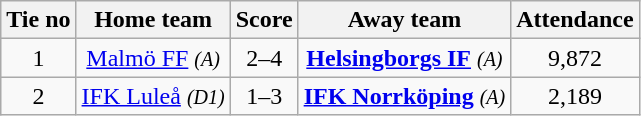<table class="wikitable" style="text-align:center">
<tr>
<th style= style="width:40px;">Tie no</th>
<th style= style="width:150px;">Home team</th>
<th style= style="width:60px;">Score</th>
<th style= style="width:150px;">Away team</th>
<th style= style="width:30px;">Attendance</th>
</tr>
<tr>
<td>1</td>
<td><a href='#'>Malmö FF</a> <em><small>(A)</small></em></td>
<td>2–4</td>
<td><strong><a href='#'>Helsingborgs IF</a></strong> <em><small>(A)</small></em></td>
<td>9,872</td>
</tr>
<tr>
<td>2</td>
<td><a href='#'>IFK Luleå</a> <em><small>(D1)</small></em></td>
<td>1–3</td>
<td><strong><a href='#'>IFK Norrköping</a></strong> <em><small>(A)</small></em></td>
<td>2,189</td>
</tr>
</table>
